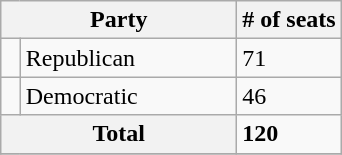<table class="wikitable sortable">
<tr>
<th colspan="2" style="width:150px;">Party</th>
<th># of seats</th>
</tr>
<tr>
<td></td>
<td>Republican</td>
<td>71</td>
</tr>
<tr>
<td></td>
<td>Democratic</td>
<td>46</td>
</tr>
<tr>
<th colspan=2>Total</th>
<td><strong>120</strong></td>
</tr>
<tr>
</tr>
</table>
